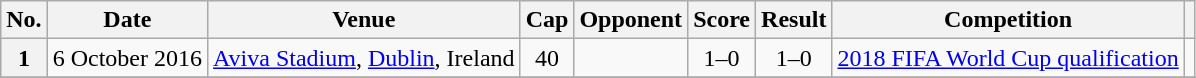<table class="wikitable sortable plainrowheaders">
<tr>
<th scope=col>No.</th>
<th scope=col data-sort-type=date>Date</th>
<th scope=col>Venue</th>
<th scope=col>Cap</th>
<th scope=col>Opponent</th>
<th scope=col>Score</th>
<th scope=col>Result</th>
<th scope=col>Competition</th>
<th scope=col class=unsortable></th>
</tr>
<tr>
<th scope=row>1</th>
<td>6 October 2016</td>
<td><a href='#'>Aviva Stadium</a>, <a href='#'>Dublin</a>, Ireland</td>
<td align=center>40</td>
<td></td>
<td align=center>1–0</td>
<td align=center>1–0</td>
<td><a href='#'>2018 FIFA World Cup qualification</a></td>
<td></td>
</tr>
<tr>
</tr>
</table>
